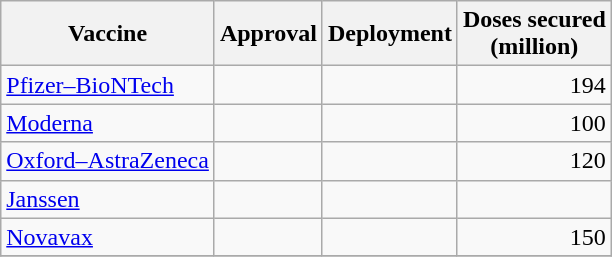<table class="wikitable">
<tr>
<th>Vaccine</th>
<th>Approval</th>
<th>Deployment</th>
<th>Doses secured<br>(million)</th>
</tr>
<tr>
<td><a href='#'>Pfizer–BioNTech</a></td>
<td></td>
<td></td>
<td style="text-align:right;">194</td>
</tr>
<tr>
<td><a href='#'>Moderna</a></td>
<td></td>
<td></td>
<td style="text-align:right;">100</td>
</tr>
<tr>
<td><a href='#'>Oxford–AstraZeneca</a></td>
<td></td>
<td></td>
<td style="text-align:right;">120</td>
</tr>
<tr>
<td><a href='#'>Janssen</a></td>
<td></td>
<td></td>
<td></td>
</tr>
<tr>
<td><a href='#'>Novavax</a></td>
<td></td>
<td></td>
<td style="text-align:right;">150</td>
</tr>
<tr>
</tr>
</table>
